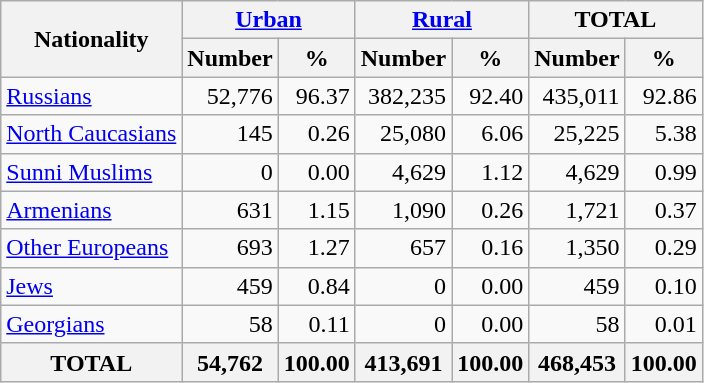<table class="wikitable sortable">
<tr>
<th rowspan="2">Nationality</th>
<th colspan="2"><a href='#'>Urban</a></th>
<th colspan="2"><a href='#'>Rural</a></th>
<th colspan="2">TOTAL</th>
</tr>
<tr>
<th>Number</th>
<th>%</th>
<th>Number</th>
<th>%</th>
<th>Number</th>
<th>%</th>
</tr>
<tr>
<td><a href='#'>Russians</a></td>
<td align="right">52,776</td>
<td align="right">96.37</td>
<td align="right">382,235</td>
<td align="right">92.40</td>
<td align="right">435,011</td>
<td align="right">92.86</td>
</tr>
<tr>
<td><a href='#'>North Caucasians</a></td>
<td align="right">145</td>
<td align="right">0.26</td>
<td align="right">25,080</td>
<td align="right">6.06</td>
<td align="right">25,225</td>
<td align="right">5.38</td>
</tr>
<tr>
<td><a href='#'>Sunni Muslims</a></td>
<td align="right">0</td>
<td align="right">0.00</td>
<td align="right">4,629</td>
<td align="right">1.12</td>
<td align="right">4,629</td>
<td align="right">0.99</td>
</tr>
<tr>
<td><a href='#'>Armenians</a></td>
<td align="right">631</td>
<td align="right">1.15</td>
<td align="right">1,090</td>
<td align="right">0.26</td>
<td align="right">1,721</td>
<td align="right">0.37</td>
</tr>
<tr>
<td><a href='#'>Other Europeans</a></td>
<td align="right">693</td>
<td align="right">1.27</td>
<td align="right">657</td>
<td align="right">0.16</td>
<td align="right">1,350</td>
<td align="right">0.29</td>
</tr>
<tr>
<td><a href='#'>Jews</a></td>
<td align="right">459</td>
<td align="right">0.84</td>
<td align="right">0</td>
<td align="right">0.00</td>
<td align="right">459</td>
<td align="right">0.10</td>
</tr>
<tr>
<td><a href='#'>Georgians</a></td>
<td align="right">58</td>
<td align="right">0.11</td>
<td align="right">0</td>
<td align="right">0.00</td>
<td align="right">58</td>
<td align="right">0.01</td>
</tr>
<tr>
<th>TOTAL</th>
<th>54,762</th>
<th>100.00</th>
<th>413,691</th>
<th>100.00</th>
<th>468,453</th>
<th>100.00</th>
</tr>
</table>
